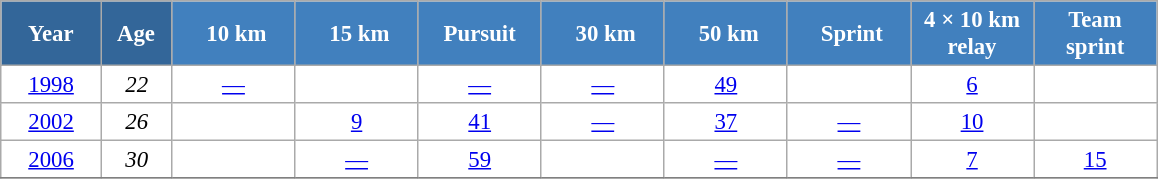<table class="wikitable" style="font-size:95%; text-align:center; border:grey solid 1px; border-collapse:collapse; background:#ffffff;">
<tr>
<th style="background-color:#369; color:white; width:60px;"> Year </th>
<th style="background-color:#369; color:white; width:40px;"> Age </th>
<th style="background-color:#4180be; color:white; width:75px;"> 10 km</th>
<th style="background-color:#4180be; color:white; width:75px;"> 15 km</th>
<th style="background-color:#4180be; color:white; width:75px;"> Pursuit </th>
<th style="background-color:#4180be; color:white; width:75px;"> 30 km</th>
<th style="background-color:#4180be; color:white; width:75px;"> 50 km</th>
<th style="background-color:#4180be; color:white; width:75px;"> Sprint</th>
<th style="background-color:#4180be; color:white; width:75px;"> 4 × 10 km <br> relay </th>
<th style="background-color:#4180be; color:white; width:75px;"> Team <br> sprint </th>
</tr>
<tr>
<td><a href='#'>1998</a></td>
<td><em>22</em></td>
<td><a href='#'>—</a></td>
<td></td>
<td><a href='#'>—</a></td>
<td><a href='#'>—</a></td>
<td><a href='#'>49</a></td>
<td></td>
<td><a href='#'>6</a></td>
<td></td>
</tr>
<tr>
<td><a href='#'>2002</a></td>
<td><em>26</em></td>
<td></td>
<td><a href='#'>9</a></td>
<td><a href='#'>41</a></td>
<td><a href='#'>—</a></td>
<td><a href='#'>37</a></td>
<td><a href='#'>—</a></td>
<td><a href='#'>10</a></td>
<td></td>
</tr>
<tr>
<td><a href='#'>2006</a></td>
<td><em>30</em></td>
<td></td>
<td><a href='#'>—</a></td>
<td><a href='#'>59</a></td>
<td></td>
<td><a href='#'>—</a></td>
<td><a href='#'>—</a></td>
<td><a href='#'>7</a></td>
<td><a href='#'>15</a></td>
</tr>
<tr>
</tr>
</table>
